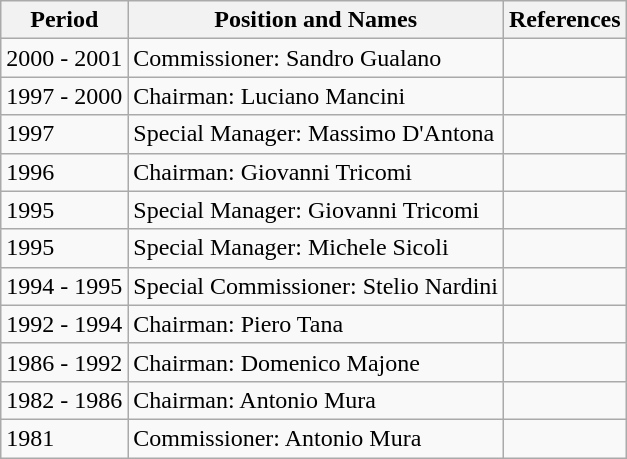<table class="wikitable">
<tr>
<th>Period</th>
<th>Position and Names</th>
<th>References</th>
</tr>
<tr>
<td>2000 - 2001</td>
<td>Commissioner: Sandro Gualano</td>
<td></td>
</tr>
<tr>
<td>1997 - 2000</td>
<td>Chairman: Luciano Mancini</td>
<td></td>
</tr>
<tr>
<td>1997</td>
<td>Special Manager: Massimo D'Antona</td>
<td></td>
</tr>
<tr>
<td>1996</td>
<td>Chairman: Giovanni Tricomi</td>
<td></td>
</tr>
<tr>
<td>1995</td>
<td>Special Manager: Giovanni Tricomi</td>
<td></td>
</tr>
<tr>
<td>1995</td>
<td>Special Manager: Michele Sicoli</td>
<td></td>
</tr>
<tr>
<td>1994 - 1995</td>
<td>Special Commissioner: Stelio Nardini</td>
<td></td>
</tr>
<tr>
<td>1992 - 1994</td>
<td>Chairman: Piero Tana</td>
<td></td>
</tr>
<tr>
<td>1986 - 1992</td>
<td>Chairman: Domenico Majone</td>
<td></td>
</tr>
<tr>
<td>1982 - 1986</td>
<td>Chairman: Antonio Mura</td>
<td></td>
</tr>
<tr>
<td>1981</td>
<td>Commissioner: Antonio Mura</td>
<td></td>
</tr>
</table>
